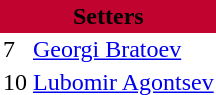<table class="toccolours" border="0" cellpadding="2" cellspacing="0" align="left" style="margin:0.5em;">
<tr>
<th colspan="2" align="center" bgcolor="#C0032F"><span>Setters</span></th>
</tr>
<tr>
<td>7</td>
<td> <a href='#'>Georgi Bratoev</a></td>
</tr>
<tr>
<td>10</td>
<td> <a href='#'>Lubomir Agontsev</a></td>
</tr>
</table>
